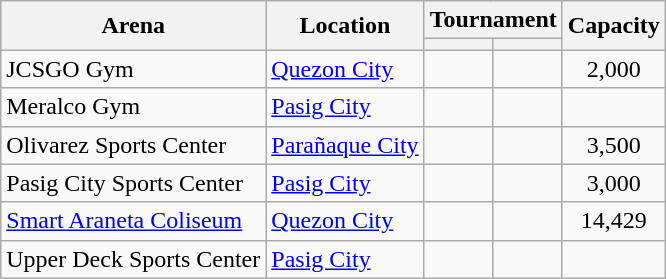<table class="wikitable sortable">
<tr>
<th rowspan="2">Arena</th>
<th rowspan="2">Location</th>
<th colspan="2">Tournament</th>
<th rowspan="2">Capacity</th>
</tr>
<tr>
<th></th>
<th></th>
</tr>
<tr>
<td>JCSGO Gym</td>
<td><a href='#'>Quezon City</a></td>
<td align="center"></td>
<td></td>
<td align="center">2,000</td>
</tr>
<tr>
<td>Meralco Gym</td>
<td><a href='#'>Pasig City</a></td>
<td></td>
<td align="center"></td>
<td align="center"></td>
</tr>
<tr>
<td>Olivarez Sports Center</td>
<td><a href='#'>Parañaque City</a></td>
<td align="center"></td>
<td></td>
<td align="center">3,500</td>
</tr>
<tr>
<td>Pasig City Sports Center</td>
<td><a href='#'>Pasig City</a></td>
<td align="center"></td>
<td align="center"></td>
<td align="center">3,000</td>
</tr>
<tr>
<td><a href='#'>Smart Araneta Coliseum</a></td>
<td><a href='#'>Quezon City</a></td>
<td align="center"></td>
<td align="center"></td>
<td align="center">14,429</td>
</tr>
<tr>
<td>Upper Deck Sports Center</td>
<td><a href='#'>Pasig City</a></td>
<td align="center"></td>
<td></td>
<td align="center"></td>
</tr>
</table>
